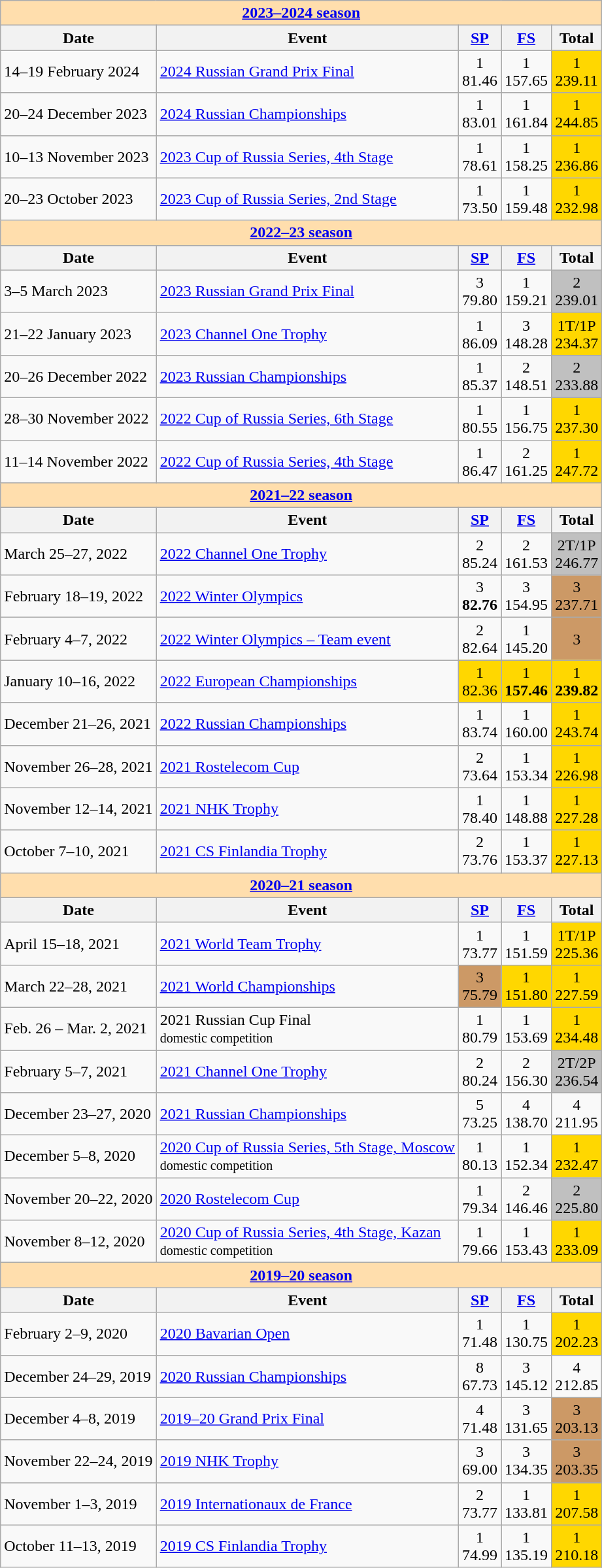<table class="wikitable">
<tr>
<td style="background-color: #ffdead; " colspan=5 align=center><a href='#'><strong>2023–2024 season</strong></a></td>
</tr>
<tr>
<th>Date</th>
<th>Event</th>
<th><a href='#'>SP</a></th>
<th><a href='#'>FS</a></th>
<th>Total</th>
</tr>
<tr>
<td>14–19 February 2024</td>
<td><a href='#'>2024 Russian Grand Prix Final</a> <br></td>
<td align=center>1 <br> 81.46</td>
<td align=center>1 <br> 157.65</td>
<td align=center bgcolor=gold>1 <br> 239.11</td>
</tr>
<tr>
<td>20–24 December 2023</td>
<td><a href='#'>2024 Russian Championships</a> <br></td>
<td align=center>1 <br> 83.01</td>
<td align=center>1 <br> 161.84</td>
<td align=center bgcolor=gold>1 <br> 244.85</td>
</tr>
<tr>
<td>10–13 November 2023</td>
<td><a href='#'>2023 Cup of Russia Series, 4th Stage</a> <br></td>
<td align=center>1 <br> 78.61</td>
<td align=center>1 <br> 158.25</td>
<td align=center bgcolor=gold>1 <br> 236.86</td>
</tr>
<tr>
<td>20–23 October 2023</td>
<td><a href='#'>2023 Cup of Russia Series, 2nd Stage</a> <br></td>
<td align=center>1 <br> 73.50</td>
<td align=center>1 <br> 159.48</td>
<td align=center bgcolor=gold>1 <br> 232.98</td>
</tr>
<tr>
<td style="background-color: #ffdead; " colspan=6 align=center><a href='#'><strong>2022–23 season</strong></a></td>
</tr>
<tr>
<th>Date</th>
<th>Event</th>
<th><a href='#'>SP</a></th>
<th><a href='#'>FS</a></th>
<th>Total</th>
</tr>
<tr>
<td>3–5 March 2023</td>
<td><a href='#'>2023 Russian Grand Prix Final</a> <br></td>
<td align=center>3 <br> 79.80</td>
<td align=center>1 <br> 159.21</td>
<td align=center bgcolor=silver>2 <br> 239.01</td>
</tr>
<tr>
<td>21–22 January 2023</td>
<td><a href='#'>2023 Channel One Trophy</a></td>
<td align=center>1 <br> 86.09</td>
<td align=center>3 <br> 148.28</td>
<td align=center bgcolor=gold>1T/1P <br> 234.37</td>
</tr>
<tr>
<td>20–26 December 2022</td>
<td><a href='#'>2023 Russian Championships</a> <br></td>
<td align=center>1 <br> 85.37</td>
<td align=center>2 <br> 148.51</td>
<td align=center bgcolor=silver>2 <br> 233.88</td>
</tr>
<tr>
<td>28–30 November 2022</td>
<td><a href='#'>2022 Cup of Russia Series, 6th Stage</a> <br></td>
<td align=center>1 <br> 80.55</td>
<td align=center>1 <br> 156.75</td>
<td align=center bgcolor=gold>1 <br> 237.30</td>
</tr>
<tr>
<td>11–14 November 2022</td>
<td><a href='#'>2022 Cup of Russia Series, 4th Stage</a> <br></td>
<td align=center>1 <br> 86.47</td>
<td align=center>2 <br> 161.25</td>
<td align=center bgcolor=gold>1 <br> 247.72</td>
</tr>
<tr>
<td style="background-color: #ffdead; " colspan=5 align=center><a href='#'><strong>2021–22 season</strong></a></td>
</tr>
<tr>
<th>Date</th>
<th>Event</th>
<th><a href='#'>SP</a></th>
<th><a href='#'>FS</a></th>
<th>Total</th>
</tr>
<tr>
<td>March 25–27, 2022</td>
<td><a href='#'>2022 Channel One Trophy</a></td>
<td align=center>2 <br> 85.24</td>
<td align=center>2 <br> 161.53</td>
<td align=center bgcolor=silver>2T/1P <br> 246.77</td>
</tr>
<tr>
<td>February 18–19, 2022</td>
<td><a href='#'>2022 Winter Olympics</a></td>
<td align=center>3 <br> <strong>82.76</strong></td>
<td align=center>3 <br> 154.95</td>
<td align=center bgcolor=cc9966>3 <br> 237.71</td>
</tr>
<tr>
<td>February 4–7, 2022</td>
<td><a href='#'>2022 Winter Olympics – Team event</a></td>
<td align=center>2 <br> 82.64</td>
<td align=center>1 <br> 145.20</td>
<td align=center bgcolor=cc9966>3</td>
</tr>
<tr>
<td>January 10–16, 2022</td>
<td><a href='#'>2022 European Championships</a></td>
<td align=center bgcolor=gold>1 <br> 82.36</td>
<td align=center bgcolor=gold>1 <br> <strong>157.46</strong></td>
<td align=center bgcolor=gold>1 <br> <strong>239.82</strong></td>
</tr>
<tr>
<td>December 21–26, 2021</td>
<td><a href='#'>2022 Russian Championships</a></td>
<td align=center>1 <br> 83.74</td>
<td align=center>1 <br> 160.00</td>
<td align=center bgcolor=gold>1 <br> 243.74</td>
</tr>
<tr>
<td>November 26–28, 2021</td>
<td><a href='#'>2021 Rostelecom Cup</a></td>
<td align=center>2 <br> 73.64</td>
<td align=center>1 <br> 153.34</td>
<td align=center bgcolor=gold>1 <br> 226.98</td>
</tr>
<tr>
<td>November 12–14, 2021</td>
<td><a href='#'>2021 NHK Trophy</a></td>
<td align=center>1 <br> 78.40</td>
<td align=center>1 <br> 148.88</td>
<td align=center  bgcolor=gold>1 <br> 227.28</td>
</tr>
<tr>
<td>October 7–10, 2021</td>
<td><a href='#'>2021 CS Finlandia Trophy</a></td>
<td align=center>2 <br> 73.76</td>
<td align=center>1 <br> 153.37</td>
<td align=center bgcolor=gold>1 <br> 227.13</td>
</tr>
<tr>
<td style="background-color: #ffdead; " colspan=6 align=center><a href='#'><strong>2020–21 season</strong></a></td>
</tr>
<tr>
<th>Date</th>
<th>Event</th>
<th><a href='#'>SP</a></th>
<th><a href='#'>FS</a></th>
<th>Total</th>
</tr>
<tr>
<td>April 15–18, 2021</td>
<td><a href='#'>2021 World Team Trophy</a></td>
<td align=center>1 <br> 73.77</td>
<td align=center>1 <br> 151.59</td>
<td align=center bgcolor=gold>1T/1P<br>225.36</td>
</tr>
<tr>
<td>March 22–28, 2021</td>
<td><a href='#'>2021 World Championships</a></td>
<td align=center bgcolor=cc9966>3 <br> 75.79</td>
<td align=center bgcolor=gold>1 <br> 151.80</td>
<td align=center bgcolor=gold>1 <br> 227.59</td>
</tr>
<tr>
<td>Feb. 26 – Mar. 2, 2021</td>
<td>2021 Russian Cup Final <br> <small>domestic competition</small></td>
<td align=center>1 <br> 80.79</td>
<td align=center>1 <br> 153.69</td>
<td align=center bgcolor=gold>1 <br> 234.48</td>
</tr>
<tr>
<td>February 5–7, 2021</td>
<td><a href='#'>2021 Channel One Trophy</a></td>
<td align=center>2 <br> 80.24</td>
<td align=center>2 <br> 156.30</td>
<td align=center bgcolor=silver>2T/2P <br> 236.54</td>
</tr>
<tr>
<td>December 23–27, 2020</td>
<td><a href='#'>2021 Russian Championships</a></td>
<td align=center>5 <br> 73.25</td>
<td align=center>4 <br> 138.70</td>
<td align=center>4 <br> 211.95</td>
</tr>
<tr>
<td>December 5–8, 2020</td>
<td><a href='#'>2020 Cup of Russia Series, 5th Stage, Moscow</a> <br> <small>domestic competition</small></td>
<td align=center>1 <br> 80.13</td>
<td align=center>1 <br>  152.34</td>
<td align=center bgcolor=gold>1 <br> 232.47</td>
</tr>
<tr>
<td>November 20–22, 2020</td>
<td><a href='#'>2020 Rostelecom Cup</a></td>
<td align=center>1 <br> 79.34</td>
<td align=center>2 <br> 146.46</td>
<td align=center bgcolor=silver>2 <br> 225.80</td>
</tr>
<tr>
<td>November 8–12, 2020</td>
<td><a href='#'>2020 Cup of Russia Series, 4th Stage, Kazan</a> <br> <small>domestic competition</small></td>
<td align=center>1 <br> 79.66</td>
<td align=center>1 <br>  153.43</td>
<td align=center bgcolor=gold>1 <br> 233.09</td>
</tr>
<tr>
<td style="background-color: #ffdead; " colspan=6 align=center><a href='#'><strong>2019–20 season</strong></a></td>
</tr>
<tr>
<th>Date</th>
<th>Event</th>
<th><a href='#'>SP</a></th>
<th><a href='#'>FS</a></th>
<th>Total</th>
</tr>
<tr>
<td>February 2–9, 2020</td>
<td><a href='#'>2020 Bavarian Open</a></td>
<td align=center>1 <br> 71.48</td>
<td align=center>1 <br> 130.75</td>
<td align=center bgcolor=gold>1 <br> 202.23</td>
</tr>
<tr>
<td>December 24–29, 2019</td>
<td><a href='#'>2020 Russian Championships</a></td>
<td align=center>8 <br> 67.73</td>
<td align=center>3 <br> 145.12</td>
<td align=center>4 <br> 212.85</td>
</tr>
<tr>
<td>December 4–8, 2019</td>
<td><a href='#'>2019–20 Grand Prix Final</a></td>
<td align=center>4 <br> 71.48</td>
<td align=center>3 <br> 131.65</td>
<td align=center bgcolor=cc9966>3 <br> 203.13</td>
</tr>
<tr>
<td>November 22–24, 2019</td>
<td><a href='#'>2019 NHK Trophy</a></td>
<td align=center>3 <br> 69.00</td>
<td align=center>3 <br> 134.35</td>
<td align=center bgcolor=cc9966>3 <br> 203.35</td>
</tr>
<tr>
<td>November 1–3, 2019</td>
<td><a href='#'>2019 Internationaux de France</a></td>
<td align=center>2 <br> 73.77</td>
<td align=center>1 <br> 133.81</td>
<td align=center bgcolor=gold>1 <br> 207.58</td>
</tr>
<tr>
<td>October 11–13, 2019</td>
<td><a href='#'>2019 CS Finlandia Trophy</a></td>
<td align=center>1 <br> 74.99</td>
<td align=center>1 <br> 135.19</td>
<td align=center bgcolor=gold>1 <br> 210.18</td>
</tr>
</table>
